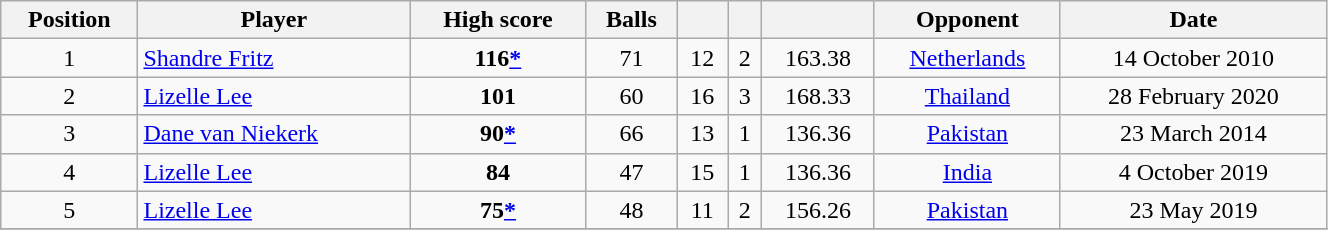<table class="wikitable" style="text-align: center; width:70%">
<tr>
<th>Position</th>
<th>Player</th>
<th>High score</th>
<th>Balls</th>
<th></th>
<th></th>
<th></th>
<th>Opponent</th>
<th>Date</th>
</tr>
<tr>
<td>1</td>
<td align="left"><a href='#'>Shandre Fritz</a></td>
<td><strong>116<a href='#'>*</a></strong></td>
<td>71</td>
<td>12</td>
<td>2</td>
<td>163.38</td>
<td><a href='#'>Netherlands</a></td>
<td>14 October 2010</td>
</tr>
<tr>
<td>2</td>
<td align="left"><a href='#'>Lizelle Lee</a></td>
<td><strong>101</strong></td>
<td>60</td>
<td>16</td>
<td>3</td>
<td>168.33</td>
<td><a href='#'>Thailand</a></td>
<td>28 February 2020</td>
</tr>
<tr>
<td>3</td>
<td align="left"><a href='#'>Dane van Niekerk</a></td>
<td><strong>90<a href='#'>*</a></strong></td>
<td>66</td>
<td>13</td>
<td>1</td>
<td>136.36</td>
<td><a href='#'>Pakistan</a></td>
<td>23 March 2014</td>
</tr>
<tr>
<td>4</td>
<td align="left"><a href='#'>Lizelle Lee</a></td>
<td><strong>84</strong></td>
<td>47</td>
<td>15</td>
<td>1</td>
<td>136.36</td>
<td><a href='#'>India</a></td>
<td>4 October 2019</td>
</tr>
<tr>
<td>5</td>
<td align="left"><a href='#'>Lizelle Lee</a></td>
<td><strong>75<a href='#'>*</a></strong></td>
<td>48</td>
<td>11</td>
<td>2</td>
<td>156.26</td>
<td><a href='#'>Pakistan</a></td>
<td>23 May 2019</td>
</tr>
<tr>
</tr>
</table>
